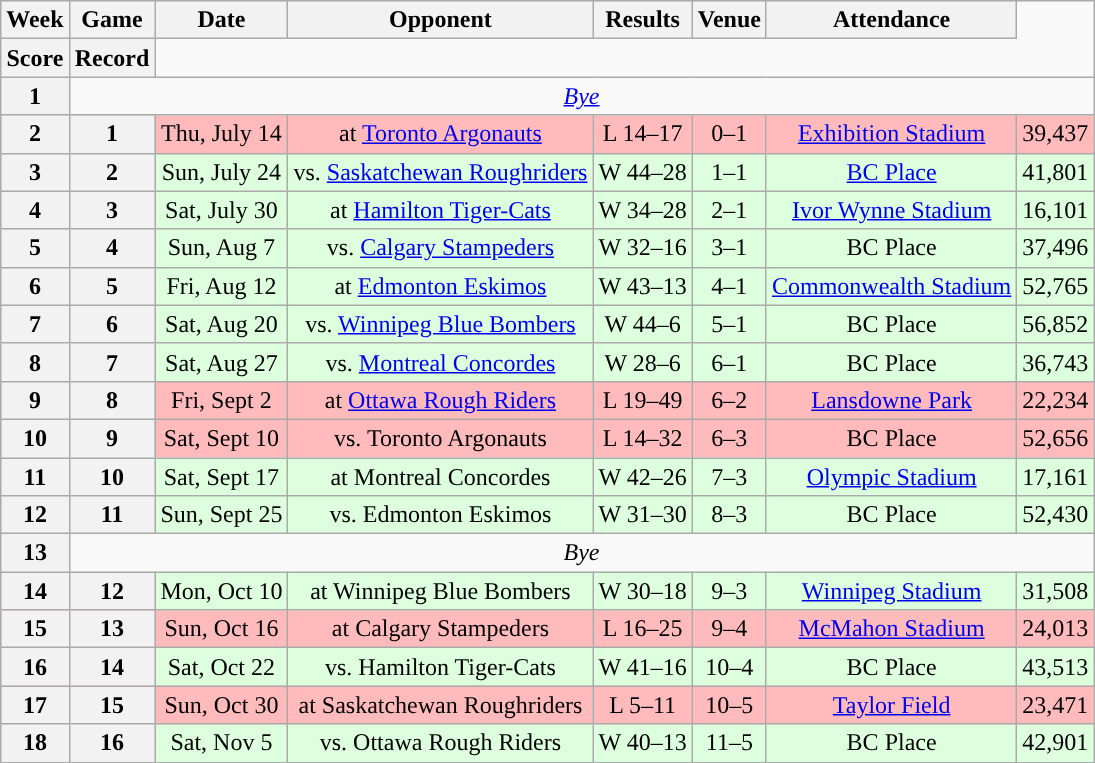<table class="wikitable" style="text-align:center">
<tr>
<th>Week</th>
<th>Game</th>
<th>Date</th>
<th>Opponent</th>
<th>Results</th>
<th>Venue</th>
<th>Attendance</th>
</tr>
<tr>
<th>Score</th>
<th>Record</th>
</tr>
<tr>
<th>1</th>
<td colspan=7><em><a href='#'>Bye</a></em></td>
</tr>
<tr style="background:#ffbbbb">
<th>2</th>
<th>1</th>
<td>Thu, July 14</td>
<td>at <a href='#'>Toronto Argonauts</a></td>
<td>L 14–17</td>
<td>0–1</td>
<td><a href='#'>Exhibition Stadium</a></td>
<td>39,437</td>
</tr>
<tr style="background:#ddffdd">
<th>3</th>
<th>2</th>
<td>Sun, July 24</td>
<td>vs. <a href='#'>Saskatchewan Roughriders</a></td>
<td>W 44–28</td>
<td>1–1</td>
<td><a href='#'>BC Place</a></td>
<td>41,801</td>
</tr>
<tr style="background:#ddffdd">
<th>4</th>
<th>3</th>
<td>Sat, July 30</td>
<td>at <a href='#'>Hamilton Tiger-Cats</a></td>
<td>W 34–28</td>
<td>2–1</td>
<td><a href='#'>Ivor Wynne Stadium</a></td>
<td>16,101</td>
</tr>
<tr style="background:#ddffdd">
<th>5</th>
<th>4</th>
<td>Sun, Aug 7</td>
<td>vs. <a href='#'>Calgary Stampeders</a></td>
<td>W 32–16</td>
<td>3–1</td>
<td>BC Place</td>
<td>37,496</td>
</tr>
<tr style="background:#ddffdd">
<th>6</th>
<th>5</th>
<td>Fri, Aug 12</td>
<td>at <a href='#'>Edmonton Eskimos</a></td>
<td>W 43–13</td>
<td>4–1</td>
<td><a href='#'>Commonwealth Stadium</a></td>
<td>52,765</td>
</tr>
<tr style="background:#ddffdd">
<th>7</th>
<th>6</th>
<td>Sat, Aug 20</td>
<td>vs. <a href='#'>Winnipeg Blue Bombers</a></td>
<td>W 44–6</td>
<td>5–1</td>
<td>BC Place</td>
<td>56,852</td>
</tr>
<tr style="background:#ddffdd">
<th>8</th>
<th>7</th>
<td>Sat, Aug 27</td>
<td>vs. <a href='#'>Montreal Concordes</a></td>
<td>W 28–6</td>
<td>6–1</td>
<td>BC Place</td>
<td>36,743</td>
</tr>
<tr style="background:#ffbbbb">
<th>9</th>
<th>8</th>
<td>Fri, Sept 2</td>
<td>at <a href='#'>Ottawa Rough Riders</a></td>
<td>L 19–49</td>
<td>6–2</td>
<td><a href='#'>Lansdowne Park</a></td>
<td>22,234</td>
</tr>
<tr style="background:#ffbbbb">
<th>10</th>
<th>9</th>
<td>Sat, Sept 10</td>
<td>vs. Toronto Argonauts</td>
<td>L 14–32</td>
<td>6–3</td>
<td>BC Place</td>
<td>52,656</td>
</tr>
<tr style="background:#ddffdd">
<th>11</th>
<th>10</th>
<td>Sat, Sept 17</td>
<td>at Montreal Concordes</td>
<td>W 42–26</td>
<td>7–3</td>
<td><a href='#'>Olympic Stadium</a></td>
<td>17,161</td>
</tr>
<tr style="background:#ddffdd">
<th>12</th>
<th>11</th>
<td>Sun, Sept 25</td>
<td>vs. Edmonton Eskimos</td>
<td>W 31–30</td>
<td>8–3</td>
<td>BC Place</td>
<td>52,430</td>
</tr>
<tr>
<th>13</th>
<td colspan=7><em>Bye</em></td>
</tr>
<tr style="background:#ddffdd">
<th>14</th>
<th>12</th>
<td>Mon, Oct 10</td>
<td>at Winnipeg Blue Bombers</td>
<td>W 30–18</td>
<td>9–3</td>
<td><a href='#'>Winnipeg Stadium</a></td>
<td>31,508</td>
</tr>
<tr style="background:#ffbbbb">
<th>15</th>
<th>13</th>
<td>Sun, Oct 16</td>
<td>at Calgary Stampeders</td>
<td>L 16–25</td>
<td>9–4</td>
<td><a href='#'>McMahon Stadium</a></td>
<td>24,013</td>
</tr>
<tr style="background:#ddffdd">
<th>16</th>
<th>14</th>
<td>Sat, Oct 22</td>
<td>vs. Hamilton Tiger-Cats</td>
<td>W 41–16</td>
<td>10–4</td>
<td>BC Place</td>
<td>43,513</td>
</tr>
<tr style="background:#ffbbbb">
<th>17</th>
<th>15</th>
<td>Sun, Oct 30</td>
<td>at Saskatchewan Roughriders</td>
<td>L 5–11</td>
<td>10–5</td>
<td><a href='#'>Taylor Field</a></td>
<td>23,471</td>
</tr>
<tr style="background:#ddffdd">
<th>18</th>
<th>16</th>
<td>Sat, Nov 5</td>
<td>vs. Ottawa Rough Riders</td>
<td>W 40–13</td>
<td>11–5</td>
<td>BC Place</td>
<td>42,901</td>
</tr>
</table>
